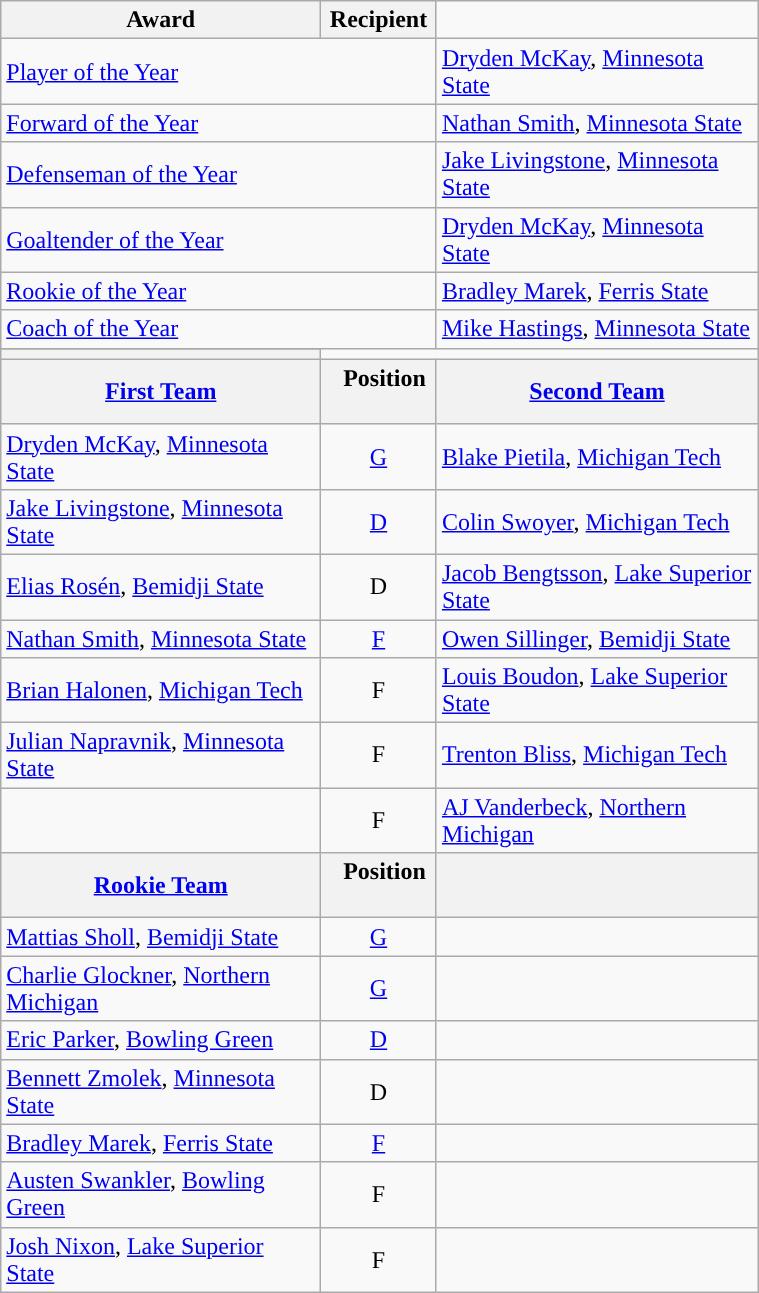<table class="wikitable" width=40%>
<tr>
<th>Award</th>
<th>Recipient</th>
</tr>
<tr>
<td colspan=2><a href='#'>Player of the Year</a></td>
<td><a href='#'>Dryden McKay</a>, <a href='#'>Minnesota State</a></td>
</tr>
<tr>
<td colspan=2><a href='#'>Forward of the Year</a></td>
<td><a href='#'>Nathan Smith</a>, <a href='#'>Minnesota State</a></td>
</tr>
<tr>
<td colspan=2><a href='#'>Defenseman of the Year</a></td>
<td><a href='#'>Jake Livingstone</a>, <a href='#'>Minnesota State</a></td>
</tr>
<tr>
<td colspan=2><a href='#'>Goaltender of the Year</a></td>
<td><a href='#'>Dryden McKay</a>, <a href='#'>Minnesota State</a></td>
</tr>
<tr>
<td colspan=2><a href='#'>Rookie of the Year</a></td>
<td><a href='#'>Bradley Marek</a>, <a href='#'>Ferris State</a></td>
</tr>
<tr>
<td colspan=2><a href='#'>Coach of the Year</a></td>
<td><a href='#'>Mike Hastings</a>, <a href='#'>Minnesota State</a></td>
</tr>
<tr>
</tr>
<tr>
<th><a href='#'></a></th>
</tr>
<tr>
<th><a href='#'>First Team</a></th>
<th>  Position  </th>
<th><a href='#'>Second Team</a></th>
</tr>
<tr>
<td><a href='#'>Dryden McKay</a>, <a href='#'>Minnesota State</a></td>
<td align=center><a href='#'>G</a></td>
<td><a href='#'>Blake Pietila</a>, <a href='#'>Michigan Tech</a></td>
</tr>
<tr>
<td><a href='#'>Jake Livingstone</a>, <a href='#'>Minnesota State</a></td>
<td align=center><a href='#'>D</a></td>
<td><a href='#'>Colin Swoyer</a>, <a href='#'>Michigan Tech</a></td>
</tr>
<tr>
<td><a href='#'>Elias Rosén</a>, <a href='#'>Bemidji State</a></td>
<td align=center>D</td>
<td><a href='#'>Jacob Bengtsson</a>, <a href='#'>Lake Superior State</a></td>
</tr>
<tr>
<td><a href='#'>Nathan Smith</a>, <a href='#'>Minnesota State</a></td>
<td align=center><a href='#'>F</a></td>
<td><a href='#'>Owen Sillinger</a>, <a href='#'>Bemidji State</a></td>
</tr>
<tr>
<td><a href='#'>Brian Halonen</a>, <a href='#'>Michigan Tech</a></td>
<td align=center>F</td>
<td><a href='#'>Louis Boudon</a>, <a href='#'>Lake Superior State</a></td>
</tr>
<tr>
<td><a href='#'>Julian Napravnik</a>, <a href='#'>Minnesota State</a></td>
<td align=center>F</td>
<td><a href='#'>Trenton Bliss</a>, <a href='#'>Michigan Tech</a></td>
</tr>
<tr>
<td></td>
<td align=center>F</td>
<td><a href='#'>AJ Vanderbeck</a>, <a href='#'>Northern Michigan</a></td>
</tr>
<tr>
<th><a href='#'>Rookie Team</a></th>
<th>  Position  </th>
<th></th>
</tr>
<tr>
<td><a href='#'>Mattias Sholl</a>, <a href='#'>Bemidji State</a></td>
<td align=center><a href='#'>G</a></td>
<td></td>
</tr>
<tr>
<td><a href='#'>Charlie Glockner</a>, <a href='#'>Northern Michigan</a></td>
<td align=center><a href='#'>G</a></td>
<td></td>
</tr>
<tr>
<td><a href='#'>Eric Parker</a>, <a href='#'>Bowling Green</a></td>
<td align=center><a href='#'>D</a></td>
<td></td>
</tr>
<tr>
<td><a href='#'>Bennett Zmolek</a>, <a href='#'>Minnesota State</a></td>
<td align=center>D</td>
<td></td>
</tr>
<tr>
<td><a href='#'>Bradley Marek</a>, <a href='#'>Ferris State</a></td>
<td align=center><a href='#'>F</a></td>
<td></td>
</tr>
<tr>
<td><a href='#'>Austen Swankler</a>, <a href='#'>Bowling Green</a></td>
<td align=center>F</td>
<td></td>
</tr>
<tr>
<td><a href='#'>Josh Nixon</a>, <a href='#'>Lake Superior State</a></td>
<td align=center>F</td>
<td></td>
</tr>
</table>
